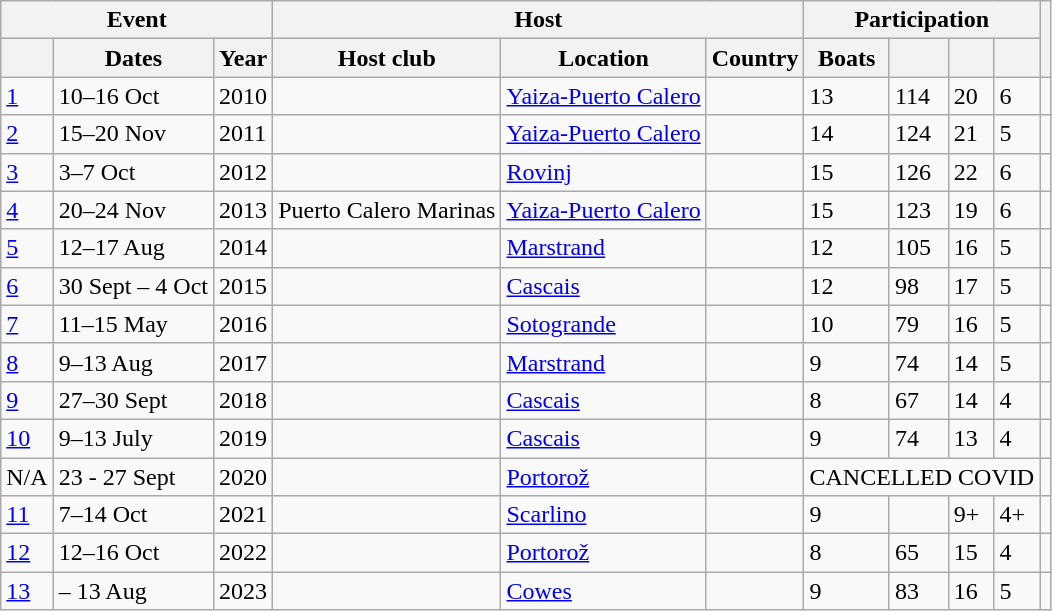<table class="wikitable sortable">
<tr>
<th colspan=3>Event</th>
<th colspan=3>Host</th>
<th colspan=4>Participation</th>
<th rowspan=2></th>
</tr>
<tr>
<th></th>
<th>Dates</th>
<th>Year</th>
<th>Host club</th>
<th>Location</th>
<th>Country</th>
<th>Boats</th>
<th></th>
<th></th>
<th></th>
</tr>
<tr>
<td><a href='#'>1</a></td>
<td>10–16 Oct</td>
<td>2010</td>
<td></td>
<td><a href='#'>Yaiza-Puerto Calero</a></td>
<td></td>
<td>13</td>
<td>114</td>
<td>20</td>
<td>6</td>
<td></td>
</tr>
<tr>
<td><a href='#'>2</a></td>
<td>15–20 Nov</td>
<td>2011</td>
<td></td>
<td><a href='#'>Yaiza-Puerto Calero</a></td>
<td></td>
<td>14</td>
<td>124</td>
<td>21</td>
<td>5</td>
<td></td>
</tr>
<tr>
<td><a href='#'>3</a></td>
<td>3–7 Oct</td>
<td>2012</td>
<td></td>
<td><a href='#'>Rovinj</a></td>
<td></td>
<td>15</td>
<td>126</td>
<td>22</td>
<td>6</td>
<td></td>
</tr>
<tr>
<td><a href='#'>4</a></td>
<td>20–24 Nov</td>
<td>2013</td>
<td>Puerto Calero Marinas</td>
<td><a href='#'>Yaiza-Puerto Calero</a></td>
<td></td>
<td>15</td>
<td>123</td>
<td>19</td>
<td>6</td>
<td></td>
</tr>
<tr>
<td><a href='#'>5</a></td>
<td>12–17 Aug</td>
<td>2014</td>
<td></td>
<td><a href='#'>Marstrand</a></td>
<td></td>
<td>12</td>
<td>105</td>
<td>16</td>
<td>5</td>
<td></td>
</tr>
<tr>
<td><a href='#'>6</a></td>
<td>30 Sept – 4 Oct</td>
<td>2015</td>
<td></td>
<td><a href='#'>Cascais</a></td>
<td></td>
<td>12</td>
<td>98</td>
<td>17</td>
<td>5</td>
<td></td>
</tr>
<tr>
<td><a href='#'>7</a></td>
<td>11–15 May</td>
<td>2016</td>
<td></td>
<td><a href='#'>Sotogrande</a></td>
<td></td>
<td>10</td>
<td>79</td>
<td>16</td>
<td>5</td>
<td></td>
</tr>
<tr>
<td><a href='#'>8</a></td>
<td>9–13 Aug</td>
<td>2017</td>
<td></td>
<td><a href='#'>Marstrand</a></td>
<td></td>
<td>9</td>
<td>74</td>
<td>14</td>
<td>5</td>
<td></td>
</tr>
<tr>
<td><a href='#'>9</a></td>
<td>27–30 Sept</td>
<td>2018</td>
<td></td>
<td><a href='#'>Cascais</a></td>
<td></td>
<td>8</td>
<td>67</td>
<td>14</td>
<td>4</td>
<td></td>
</tr>
<tr>
<td><a href='#'>10</a></td>
<td>9–13 July</td>
<td>2019</td>
<td></td>
<td><a href='#'>Cascais</a></td>
<td></td>
<td>9</td>
<td>74</td>
<td>13</td>
<td>4</td>
<td></td>
</tr>
<tr>
<td>N/A</td>
<td>23 - 27 Sept</td>
<td>2020</td>
<td></td>
<td><a href='#'>Portorož</a></td>
<td></td>
<td COLSPAN=4>CANCELLED COVID</td>
<td></td>
</tr>
<tr>
<td><a href='#'>11</a></td>
<td>7–14 Oct</td>
<td>2021</td>
<td></td>
<td><a href='#'>Scarlino</a></td>
<td></td>
<td>9</td>
<td></td>
<td>9+</td>
<td>4+</td>
<td></td>
</tr>
<tr>
<td><a href='#'>12</a></td>
<td>12–16 Oct</td>
<td>2022</td>
<td></td>
<td><a href='#'>Portorož</a></td>
<td></td>
<td>8</td>
<td>65</td>
<td>15</td>
<td>4</td>
<td></td>
</tr>
<tr>
<td><a href='#'>13</a></td>
<td>– 13 Aug</td>
<td>2023</td>
<td></td>
<td><a href='#'>Cowes</a></td>
<td></td>
<td>9</td>
<td>83</td>
<td>16</td>
<td>5</td>
<td></td>
</tr>
</table>
